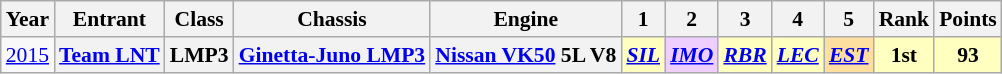<table class="wikitable" style="text-align:center; font-size:90%">
<tr>
<th>Year</th>
<th>Entrant</th>
<th>Class</th>
<th>Chassis</th>
<th>Engine</th>
<th>1</th>
<th>2</th>
<th>3</th>
<th>4</th>
<th>5</th>
<th>Rank</th>
<th>Points</th>
</tr>
<tr>
<td><a href='#'>2015</a></td>
<th><a href='#'>Team LNT</a></th>
<th>LMP3</th>
<th><a href='#'>Ginetta-Juno LMP3</a></th>
<th><a href='#'>Nissan VK50</a> 5L V8</th>
<td style="background:#FFFFBF;"><strong><em><a href='#'>SIL</a></em></strong><br></td>
<td style="background:#EFCFFF;"><strong><em><a href='#'>IMO</a></em></strong><br></td>
<td style="background:#FFFFBF;"><strong><em><a href='#'>RBR</a></em></strong><br></td>
<td style="background:#FFFFBF;"><strong><em><a href='#'>LEC</a></em></strong><br></td>
<td style="background:#FFDF9F;"><strong><em><a href='#'>EST</a></em></strong><br></td>
<th style="background:#FFFFBF;">1st</th>
<th style="background:#FFFFBF;">93</th>
</tr>
</table>
